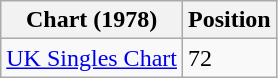<table class="wikitable">
<tr>
<th>Chart (1978)</th>
<th>Position</th>
</tr>
<tr>
<td><a href='#'>UK Singles Chart</a></td>
<td>72</td>
</tr>
</table>
